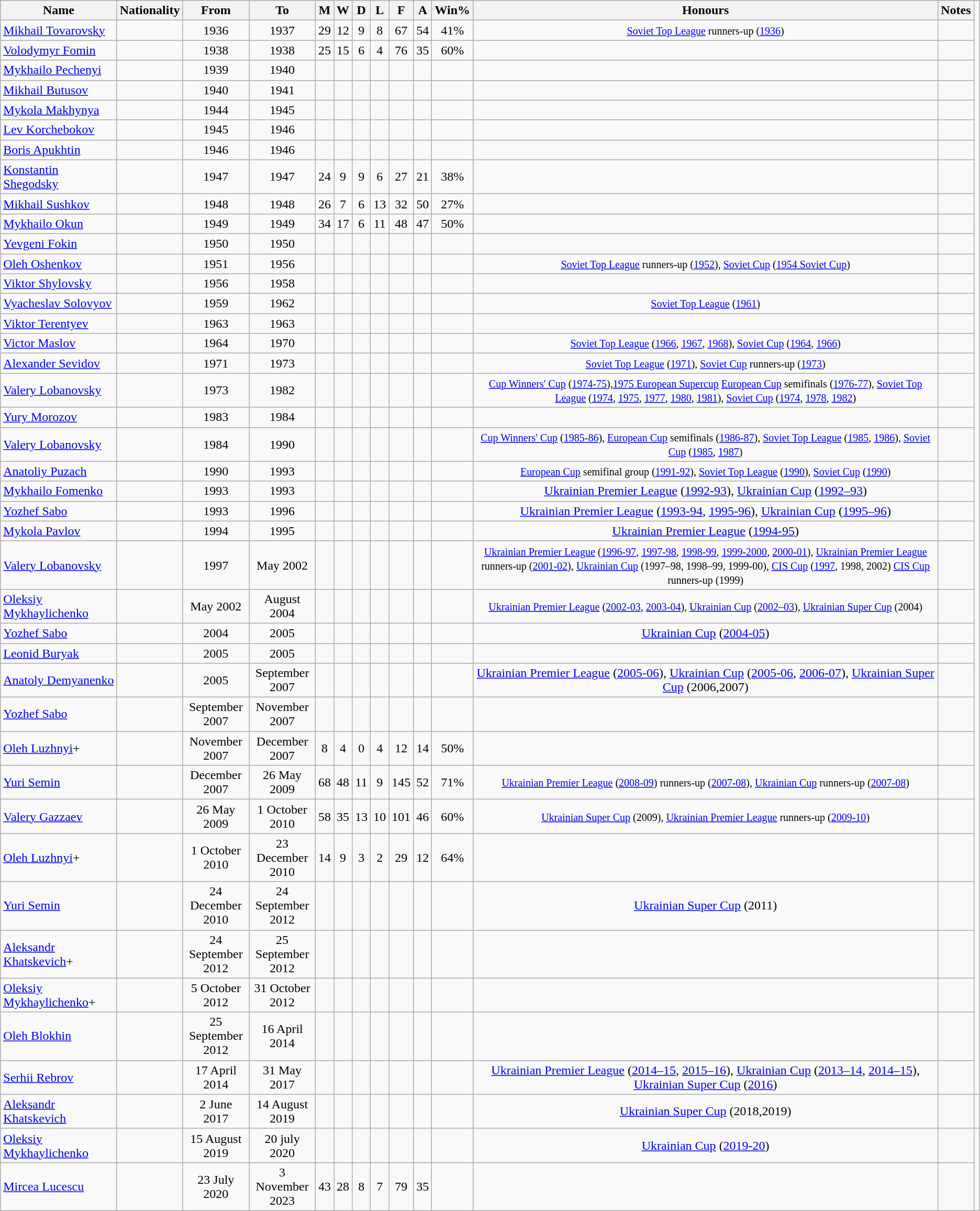<table class="wikitable sortable" style="text-align: center; center width:100%">
<tr>
<th>Name</th>
<th>Nationality</th>
<th>From</th>
<th class="unsortable">To</th>
<th>M</th>
<th>W</th>
<th>D</th>
<th>L</th>
<th>F</th>
<th>A</th>
<th>Win%</th>
<th class="unsortable">Honours</th>
<th class="unsortable">Notes</th>
</tr>
<tr>
<td align="left"><a href='#'>Mikhail Tovarovsky</a></td>
<td></td>
<td>1936</td>
<td>1937</td>
<td>29</td>
<td>12</td>
<td>9</td>
<td>8</td>
<td>67</td>
<td>54</td>
<td>41%</td>
<td><small><a href='#'>Soviet Top League</a> runners-up (<a href='#'>1936</a>)</small></td>
<td></td>
</tr>
<tr>
<td align="left"><a href='#'>Volodymyr Fomin</a></td>
<td></td>
<td>1938</td>
<td>1938</td>
<td>25</td>
<td>15</td>
<td>6</td>
<td>4</td>
<td>76</td>
<td>35</td>
<td>60%</td>
<td></td>
<td></td>
</tr>
<tr>
<td align="left"><a href='#'>Mykhailo Pechenyi</a></td>
<td></td>
<td>1939</td>
<td>1940</td>
<td></td>
<td></td>
<td></td>
<td></td>
<td></td>
<td></td>
<td></td>
<td></td>
<td></td>
</tr>
<tr>
<td align="left"><a href='#'>Mikhail Butusov</a></td>
<td></td>
<td>1940</td>
<td>1941</td>
<td></td>
<td></td>
<td></td>
<td></td>
<td></td>
<td></td>
<td></td>
<td></td>
<td></td>
</tr>
<tr>
<td align="left"><a href='#'>Mykola Makhynya</a></td>
<td></td>
<td>1944</td>
<td>1945</td>
<td></td>
<td></td>
<td></td>
<td></td>
<td></td>
<td></td>
<td></td>
<td></td>
<td></td>
</tr>
<tr>
<td align="left"><a href='#'>Lev Korchebokov</a></td>
<td></td>
<td>1945</td>
<td>1946</td>
<td></td>
<td></td>
<td></td>
<td></td>
<td></td>
<td></td>
<td></td>
<td></td>
<td></td>
</tr>
<tr>
<td align="left"><a href='#'>Boris Apukhtin</a></td>
<td></td>
<td>1946</td>
<td>1946</td>
<td></td>
<td></td>
<td></td>
<td></td>
<td></td>
<td></td>
<td></td>
<td></td>
<td></td>
</tr>
<tr>
<td align="left"><a href='#'>Konstantin Shegodsky</a></td>
<td></td>
<td>1947</td>
<td>1947</td>
<td>24</td>
<td>9</td>
<td>9</td>
<td>6</td>
<td>27</td>
<td>21</td>
<td>38%</td>
<td></td>
<td></td>
</tr>
<tr>
<td align="left"><a href='#'>Mikhail Sushkov</a></td>
<td></td>
<td>1948</td>
<td>1948</td>
<td>26</td>
<td>7</td>
<td>6</td>
<td>13</td>
<td>32</td>
<td>50</td>
<td>27%</td>
<td></td>
<td></td>
</tr>
<tr>
<td align="left"><a href='#'>Mykhailo Okun</a></td>
<td></td>
<td>1949</td>
<td>1949</td>
<td>34</td>
<td>17</td>
<td>6</td>
<td>11</td>
<td>48</td>
<td>47</td>
<td>50%</td>
<td></td>
<td></td>
</tr>
<tr>
<td align="left"><a href='#'>Yevgeni Fokin</a></td>
<td></td>
<td>1950</td>
<td>1950</td>
<td></td>
<td></td>
<td></td>
<td></td>
<td></td>
<td></td>
<td></td>
<td></td>
<td></td>
</tr>
<tr>
<td align="left"><a href='#'>Oleh Oshenkov</a></td>
<td></td>
<td>1951</td>
<td>1956</td>
<td></td>
<td></td>
<td></td>
<td></td>
<td></td>
<td></td>
<td></td>
<td><small><a href='#'>Soviet Top League</a> runners-up (<a href='#'>1952</a>), <a href='#'>Soviet Cup</a> (<a href='#'>1954 Soviet Cup</a>)</small></td>
<td></td>
</tr>
<tr>
<td align="left"><a href='#'>Viktor Shylovsky</a></td>
<td></td>
<td>1956</td>
<td>1958</td>
<td></td>
<td></td>
<td></td>
<td></td>
<td></td>
<td></td>
<td></td>
<td></td>
<td></td>
</tr>
<tr>
<td align="left"><a href='#'>Vyacheslav Solovyov</a></td>
<td></td>
<td>1959</td>
<td>1962</td>
<td></td>
<td></td>
<td></td>
<td></td>
<td></td>
<td></td>
<td></td>
<td><small><a href='#'>Soviet Top League</a> (<a href='#'>1961</a>)</small></td>
<td></td>
</tr>
<tr>
<td align="left"><a href='#'>Viktor Terentyev</a></td>
<td></td>
<td>1963</td>
<td>1963</td>
<td></td>
<td></td>
<td></td>
<td></td>
<td></td>
<td></td>
<td></td>
<td></td>
<td></td>
</tr>
<tr>
<td align="left"><a href='#'>Victor Maslov</a></td>
<td></td>
<td>1964</td>
<td>1970</td>
<td></td>
<td></td>
<td></td>
<td></td>
<td></td>
<td></td>
<td></td>
<td><small><a href='#'>Soviet Top League</a> (<a href='#'>1966</a>, <a href='#'>1967</a>, <a href='#'>1968</a>), <a href='#'>Soviet Cup</a> (<a href='#'>1964</a>, <a href='#'>1966</a>)</small></td>
<td></td>
</tr>
<tr>
<td align="left"><a href='#'>Alexander Sevidov</a></td>
<td></td>
<td>1971</td>
<td>1973</td>
<td></td>
<td></td>
<td></td>
<td></td>
<td></td>
<td></td>
<td></td>
<td><small><a href='#'>Soviet Top League</a> (<a href='#'>1971</a>), <a href='#'>Soviet Cup</a> runners-up (<a href='#'>1973</a>)</small></td>
<td></td>
</tr>
<tr>
<td align="left"><a href='#'>Valery Lobanovsky</a></td>
<td></td>
<td>1973</td>
<td>1982</td>
<td></td>
<td></td>
<td></td>
<td></td>
<td></td>
<td></td>
<td></td>
<td><small><a href='#'>Cup Winners' Cup</a> (<a href='#'>1974-75</a>),<a href='#'>1975 European Supercup</a>    <a href='#'>European Cup</a> semifinals (<a href='#'>1976-77</a>), <a href='#'>Soviet Top League</a> (<a href='#'>1974</a>, <a href='#'>1975</a>, <a href='#'>1977</a>, <a href='#'>1980</a>, <a href='#'>1981</a>), <a href='#'>Soviet Cup</a> (<a href='#'>1974</a>, <a href='#'>1978</a>, <a href='#'>1982</a>)</small></td>
<td></td>
</tr>
<tr>
<td align="left"><a href='#'>Yury Morozov</a></td>
<td></td>
<td>1983</td>
<td>1984</td>
<td></td>
<td></td>
<td></td>
<td></td>
<td></td>
<td></td>
<td></td>
<td></td>
<td></td>
</tr>
<tr>
<td align="left"><a href='#'>Valery Lobanovsky</a></td>
<td></td>
<td>1984</td>
<td>1990</td>
<td></td>
<td></td>
<td></td>
<td></td>
<td></td>
<td></td>
<td></td>
<td><small><a href='#'>Cup Winners' Cup</a> (<a href='#'>1985-86</a>), <a href='#'>European Cup</a> semifinals (<a href='#'>1986-87</a>), <a href='#'>Soviet Top League</a> (<a href='#'>1985</a>, <a href='#'>1986</a>), <a href='#'>Soviet Cup</a> (<a href='#'>1985</a>, <a href='#'>1987</a>)</small></td>
<td></td>
</tr>
<tr>
<td align="left"><a href='#'>Anatoliy Puzach</a></td>
<td></td>
<td>1990</td>
<td>1993</td>
<td></td>
<td></td>
<td></td>
<td></td>
<td></td>
<td></td>
<td></td>
<td><small><a href='#'>European Cup</a> semifinal group (<a href='#'>1991-92</a>), <a href='#'>Soviet Top League</a> (<a href='#'>1990</a>), <a href='#'>Soviet Cup</a> (<a href='#'>1990</a>)</small></td>
<td></td>
</tr>
<tr>
<td align="left"><a href='#'>Mykhailo Fomenko</a></td>
<td></td>
<td>1993</td>
<td>1993</td>
<td></td>
<td></td>
<td></td>
<td></td>
<td></td>
<td></td>
<td></td>
<td><a href='#'>Ukrainian Premier League</a> (<a href='#'>1992-93</a>), <a href='#'>Ukrainian Cup</a> (<a href='#'>1992–93</a>)</td>
<td></td>
</tr>
<tr>
<td align="left"><a href='#'>Yozhef Sabo</a></td>
<td></td>
<td>1993</td>
<td>1996</td>
<td></td>
<td></td>
<td></td>
<td></td>
<td></td>
<td></td>
<td></td>
<td><a href='#'>Ukrainian Premier League</a> (<a href='#'>1993-94</a>, <a href='#'>1995-96</a>), <a href='#'>Ukrainian Cup</a> (<a href='#'>1995–96</a>)</td>
<td></td>
</tr>
<tr>
<td align="left"><a href='#'>Mykola Pavlov</a></td>
<td></td>
<td>1994</td>
<td>1995</td>
<td></td>
<td></td>
<td></td>
<td></td>
<td></td>
<td></td>
<td></td>
<td><a href='#'>Ukrainian Premier League</a> (<a href='#'>1994-95</a>)</td>
<td></td>
</tr>
<tr>
<td align="left"><a href='#'>Valery Lobanovsky</a></td>
<td></td>
<td>1997</td>
<td>May 2002</td>
<td></td>
<td></td>
<td></td>
<td></td>
<td></td>
<td></td>
<td></td>
<td><small><a href='#'>Ukrainian Premier League</a> (<a href='#'>1996-97</a>, <a href='#'>1997-98</a>, <a href='#'>1998-99</a>, <a href='#'>1999-2000</a>, <a href='#'>2000-01</a>), <a href='#'>Ukrainian Premier League</a> runners-up (<a href='#'>2001-02</a>), <a href='#'>Ukrainian Cup</a> (1997–98, 1998–99, 1999-00), <a href='#'>CIS Cup</a> (<a href='#'>1997</a>, 1998, 2002) <a href='#'>CIS Cup</a> runners-up (1999)</small></td>
<td></td>
</tr>
<tr>
<td align="left"><a href='#'>Oleksiy Mykhaylichenko</a></td>
<td></td>
<td>May 2002</td>
<td>August<br>2004</td>
<td></td>
<td></td>
<td></td>
<td></td>
<td></td>
<td></td>
<td></td>
<td><small><a href='#'>Ukrainian Premier League</a> (<a href='#'>2002-03</a>, <a href='#'>2003-04</a>), <a href='#'>Ukrainian Cup</a> (<a href='#'>2002–03</a>), <a href='#'>Ukrainian Super Cup</a> (2004)</small></td>
<td></td>
</tr>
<tr>
<td align="left"><a href='#'>Yozhef Sabo</a></td>
<td></td>
<td>2004</td>
<td>2005</td>
<td></td>
<td></td>
<td></td>
<td></td>
<td></td>
<td></td>
<td></td>
<td><a href='#'>Ukrainian Cup</a> (<a href='#'>2004-05</a>)</td>
<td></td>
</tr>
<tr>
<td align="left"><a href='#'>Leonid Buryak</a></td>
<td></td>
<td>2005</td>
<td>2005</td>
<td></td>
<td></td>
<td></td>
<td></td>
<td></td>
<td></td>
<td></td>
<td></td>
<td></td>
</tr>
<tr>
<td align="left"><a href='#'>Anatoly Demyanenko</a></td>
<td></td>
<td>2005</td>
<td>September<br>2007</td>
<td></td>
<td></td>
<td></td>
<td></td>
<td></td>
<td></td>
<td></td>
<td><a href='#'>Ukrainian Premier League</a> (<a href='#'>2005-06</a>), <a href='#'>Ukrainian Cup</a> (<a href='#'>2005-06</a>, <a href='#'>2006-07</a>), <a href='#'>Ukrainian Super Cup</a> (2006,2007)</td>
<td></td>
</tr>
<tr>
<td align="left"><a href='#'>Yozhef Sabo</a></td>
<td></td>
<td>September<br>2007</td>
<td>November<br>2007</td>
<td></td>
<td></td>
<td></td>
<td></td>
<td></td>
<td></td>
<td></td>
<td></td>
<td></td>
</tr>
<tr>
<td align="left"><a href='#'>Oleh Luzhnyi</a>+</td>
<td></td>
<td>November<br>2007</td>
<td>December<br>2007</td>
<td>8</td>
<td>4</td>
<td>0</td>
<td>4</td>
<td>12</td>
<td>14</td>
<td>50%</td>
<td></td>
<td></td>
</tr>
<tr>
<td align="left"><a href='#'>Yuri Semin</a></td>
<td></td>
<td>December<br>2007</td>
<td>26 May<br>2009</td>
<td>68</td>
<td>48</td>
<td>11</td>
<td>9</td>
<td>145</td>
<td>52</td>
<td>71%</td>
<td><small><a href='#'>Ukrainian Premier League</a> (<a href='#'>2008-09</a>) runners-up (<a href='#'>2007-08</a>), <a href='#'>Ukrainian Cup</a> runners-up (<a href='#'>2007-08</a>)</small></td>
<td></td>
</tr>
<tr>
<td align="left"><a href='#'>Valery Gazzaev</a></td>
<td></td>
<td>26 May<br>2009</td>
<td>1 October<br>2010</td>
<td>58</td>
<td>35</td>
<td>13</td>
<td>10</td>
<td>101</td>
<td>46</td>
<td>60%</td>
<td><small><a href='#'>Ukrainian Super Cup</a> (2009), <a href='#'>Ukrainian Premier League</a> runners-up (<a href='#'>2009-10</a>)</small></td>
<td></td>
</tr>
<tr>
<td align="left"><a href='#'>Oleh Luzhnyi</a>+</td>
<td></td>
<td>1 October<br>2010</td>
<td>23 December<br>2010</td>
<td>14</td>
<td>9</td>
<td>3</td>
<td>2</td>
<td>29</td>
<td>12</td>
<td>64%</td>
<td></td>
<td></td>
</tr>
<tr>
<td align="left"><a href='#'>Yuri Semin</a></td>
<td></td>
<td>24 December<br>2010</td>
<td>24 September<br>2012</td>
<td></td>
<td></td>
<td></td>
<td></td>
<td></td>
<td></td>
<td></td>
<td><a href='#'>Ukrainian Super Cup</a> (2011)</td>
<td></td>
</tr>
<tr>
<td align="left"><a href='#'>Aleksandr Khatskevich</a>+</td>
<td></td>
<td>24 September<br>2012</td>
<td>25 September<br>2012</td>
<td></td>
<td></td>
<td></td>
<td></td>
<td></td>
<td></td>
<td></td>
<td></td>
<td></td>
</tr>
<tr>
<td align="left"><a href='#'>Oleksiy Mykhaylichenko</a>+</td>
<td></td>
<td>5 October<br>2012</td>
<td>31 October<br>2012</td>
<td></td>
<td></td>
<td></td>
<td></td>
<td></td>
<td></td>
<td></td>
<td></td>
<td></td>
</tr>
<tr>
<td align="left"><a href='#'>Oleh Blokhin</a></td>
<td></td>
<td>25 September<br>2012</td>
<td>16 April<br>2014</td>
<td></td>
<td></td>
<td></td>
<td></td>
<td></td>
<td></td>
<td></td>
<td></td>
<td></td>
</tr>
<tr>
<td align="left"><a href='#'>Serhii Rebrov</a></td>
<td></td>
<td>17 April<br>2014</td>
<td>31 May<br>2017</td>
<td></td>
<td></td>
<td></td>
<td></td>
<td></td>
<td></td>
<td></td>
<td><a href='#'>Ukrainian Premier League</a> (<a href='#'>2014–15</a>, <a href='#'>2015–16</a>), <a href='#'>Ukrainian Cup</a> (<a href='#'>2013–14</a>, <a href='#'>2014–15</a>), <a href='#'>Ukrainian Super Cup</a> (<a href='#'>2016</a>)</td>
<td></td>
</tr>
<tr>
<td align="left"><a href='#'>Aleksandr Khatskevich</a></td>
<td></td>
<td>2 June<br>2017</td>
<td>14 August<br>2019</td>
<td></td>
<td></td>
<td></td>
<td></td>
<td></td>
<td></td>
<td></td>
<td><a href='#'>Ukrainian Super Cup</a> (2018,2019)</td>
<td></td>
<td></td>
</tr>
<tr>
<td align="left"><a href='#'>Oleksiy Mykhaylichenko</a></td>
<td></td>
<td>15 August<br>2019</td>
<td>20 july<br>2020</td>
<td></td>
<td></td>
<td></td>
<td></td>
<td></td>
<td></td>
<td></td>
<td><a href='#'>Ukrainian Cup</a> (<a href='#'>2019-20</a>)</td>
<td></td>
</tr>
<tr>
<td align="left"><a href='#'>Mircea Lucescu</a></td>
<td></td>
<td>23 July<br>2020</td>
<td>3 November<br>2023</td>
<td>43</td>
<td>28</td>
<td>8</td>
<td>7</td>
<td>79</td>
<td>35</td>
<td></td>
<td></td>
<td></td>
</tr>
</table>
